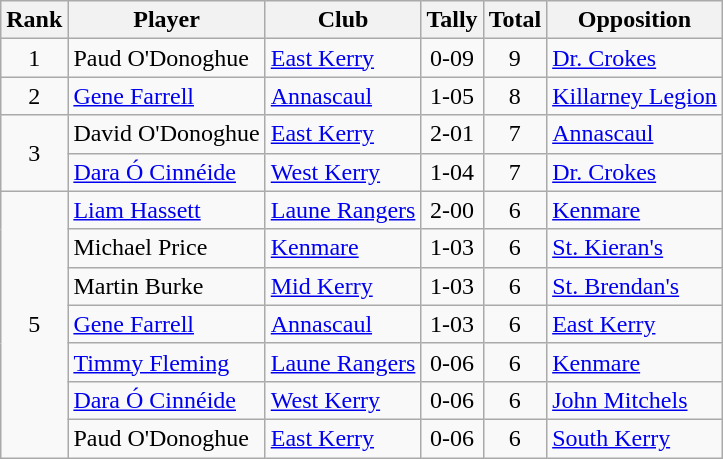<table class="wikitable">
<tr>
<th>Rank</th>
<th>Player</th>
<th>Club</th>
<th>Tally</th>
<th>Total</th>
<th>Opposition</th>
</tr>
<tr>
<td rowspan="1" style="text-align:center;">1</td>
<td>Paud O'Donoghue</td>
<td><a href='#'>East Kerry</a></td>
<td align=center>0-09</td>
<td align=center>9</td>
<td><a href='#'>Dr. Crokes</a></td>
</tr>
<tr>
<td rowspan="1" style="text-align:center;">2</td>
<td><a href='#'>Gene Farrell</a></td>
<td><a href='#'>Annascaul</a></td>
<td align=center>1-05</td>
<td align=center>8</td>
<td><a href='#'>Killarney Legion</a></td>
</tr>
<tr>
<td rowspan="2" style="text-align:center;">3</td>
<td>David O'Donoghue</td>
<td><a href='#'>East Kerry</a></td>
<td align=center>2-01</td>
<td align=center>7</td>
<td><a href='#'>Annascaul</a></td>
</tr>
<tr>
<td><a href='#'>Dara Ó Cinnéide</a></td>
<td><a href='#'>West Kerry</a></td>
<td align=center>1-04</td>
<td align=center>7</td>
<td><a href='#'>Dr. Crokes</a></td>
</tr>
<tr>
<td rowspan="7" style="text-align:center;">5</td>
<td><a href='#'>Liam Hassett</a></td>
<td><a href='#'>Laune Rangers</a></td>
<td align=center>2-00</td>
<td align=center>6</td>
<td><a href='#'>Kenmare</a></td>
</tr>
<tr>
<td>Michael Price</td>
<td><a href='#'>Kenmare</a></td>
<td align=center>1-03</td>
<td align=center>6</td>
<td><a href='#'>St. Kieran's</a></td>
</tr>
<tr>
<td>Martin Burke</td>
<td><a href='#'>Mid Kerry</a></td>
<td align=center>1-03</td>
<td align=center>6</td>
<td><a href='#'>St. Brendan's</a></td>
</tr>
<tr>
<td><a href='#'>Gene Farrell</a></td>
<td><a href='#'>Annascaul</a></td>
<td align=center>1-03</td>
<td align=center>6</td>
<td><a href='#'>East Kerry</a></td>
</tr>
<tr>
<td><a href='#'>Timmy Fleming</a></td>
<td><a href='#'>Laune Rangers</a></td>
<td align=center>0-06</td>
<td align=center>6</td>
<td><a href='#'>Kenmare</a></td>
</tr>
<tr>
<td><a href='#'>Dara Ó Cinnéide</a></td>
<td><a href='#'>West Kerry</a></td>
<td align=center>0-06</td>
<td align=center>6</td>
<td><a href='#'>John Mitchels</a></td>
</tr>
<tr>
<td>Paud O'Donoghue</td>
<td><a href='#'>East Kerry</a></td>
<td align=center>0-06</td>
<td align=center>6</td>
<td><a href='#'>South Kerry</a></td>
</tr>
</table>
